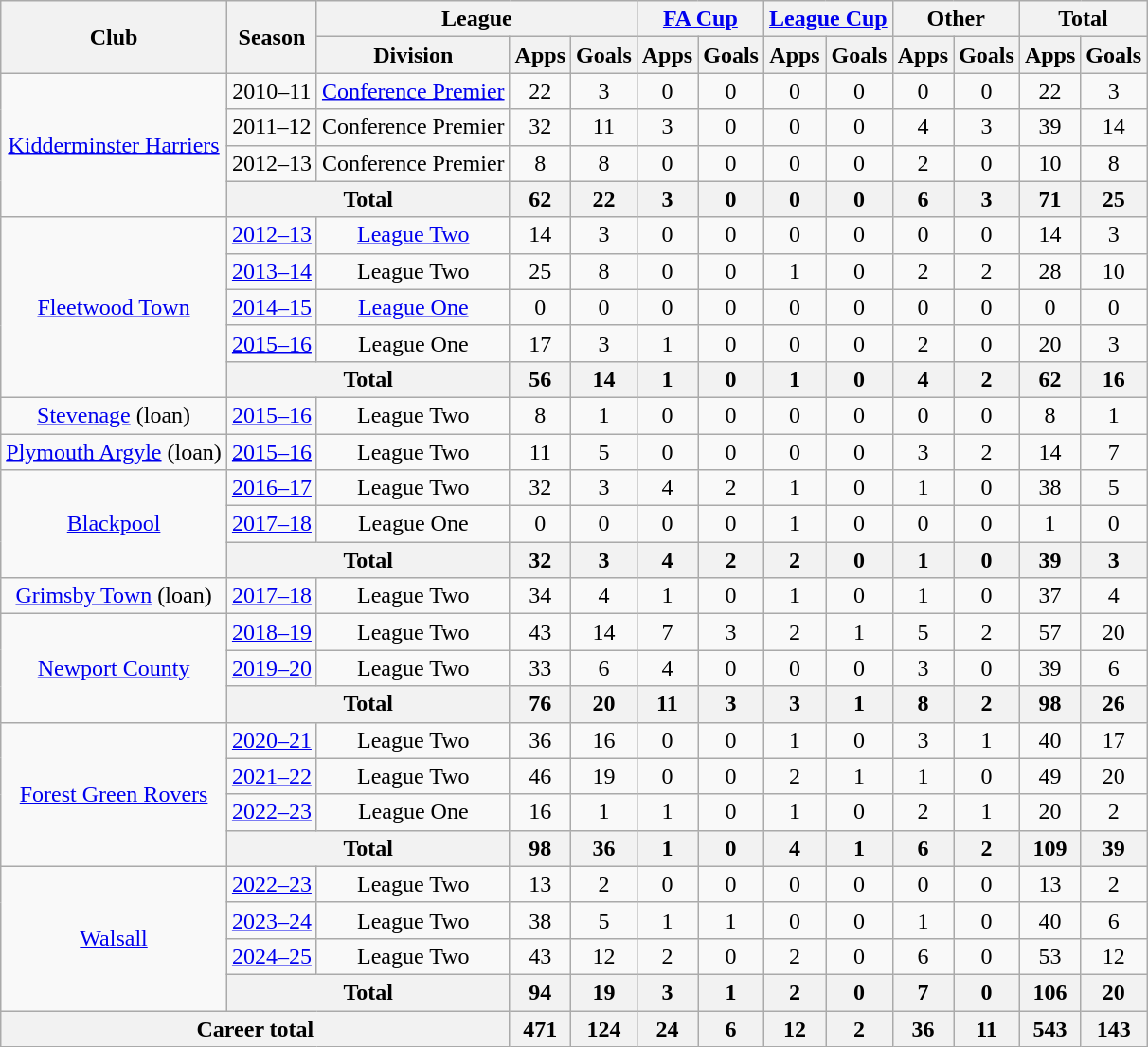<table class="wikitable" style="text-align:center">
<tr>
<th rowspan="2">Club</th>
<th rowspan="2">Season</th>
<th colspan="3">League</th>
<th colspan="2"><a href='#'>FA Cup</a></th>
<th colspan="2"><a href='#'>League Cup</a></th>
<th colspan="2">Other</th>
<th colspan="2">Total</th>
</tr>
<tr>
<th>Division</th>
<th>Apps</th>
<th>Goals</th>
<th>Apps</th>
<th>Goals</th>
<th>Apps</th>
<th>Goals</th>
<th>Apps</th>
<th>Goals</th>
<th>Apps</th>
<th>Goals</th>
</tr>
<tr>
<td rowspan="4"><a href='#'>Kidderminster Harriers</a></td>
<td>2010–11</td>
<td><a href='#'>Conference Premier</a></td>
<td>22</td>
<td>3</td>
<td>0</td>
<td>0</td>
<td>0</td>
<td>0</td>
<td>0</td>
<td>0</td>
<td>22</td>
<td>3</td>
</tr>
<tr>
<td>2011–12</td>
<td>Conference Premier</td>
<td>32</td>
<td>11</td>
<td>3</td>
<td>0</td>
<td>0</td>
<td>0</td>
<td>4</td>
<td>3</td>
<td>39</td>
<td>14</td>
</tr>
<tr>
<td>2012–13</td>
<td>Conference Premier</td>
<td>8</td>
<td>8</td>
<td>0</td>
<td>0</td>
<td>0</td>
<td>0</td>
<td>2</td>
<td>0</td>
<td>10</td>
<td>8</td>
</tr>
<tr>
<th colspan="2">Total</th>
<th>62</th>
<th>22</th>
<th>3</th>
<th>0</th>
<th>0</th>
<th>0</th>
<th>6</th>
<th>3</th>
<th>71</th>
<th>25</th>
</tr>
<tr>
<td rowspan="5"><a href='#'>Fleetwood Town</a></td>
<td><a href='#'>2012–13</a></td>
<td><a href='#'>League Two</a></td>
<td>14</td>
<td>3</td>
<td>0</td>
<td>0</td>
<td>0</td>
<td>0</td>
<td>0</td>
<td>0</td>
<td>14</td>
<td>3</td>
</tr>
<tr>
<td><a href='#'>2013–14</a></td>
<td>League Two</td>
<td>25</td>
<td>8</td>
<td>0</td>
<td>0</td>
<td>1</td>
<td>0</td>
<td>2</td>
<td>2</td>
<td>28</td>
<td>10</td>
</tr>
<tr>
<td><a href='#'>2014–15</a></td>
<td><a href='#'>League One</a></td>
<td>0</td>
<td>0</td>
<td>0</td>
<td>0</td>
<td>0</td>
<td>0</td>
<td>0</td>
<td>0</td>
<td>0</td>
<td>0</td>
</tr>
<tr>
<td><a href='#'>2015–16</a></td>
<td>League One</td>
<td>17</td>
<td>3</td>
<td>1</td>
<td>0</td>
<td>0</td>
<td>0</td>
<td>2</td>
<td>0</td>
<td>20</td>
<td>3</td>
</tr>
<tr>
<th colspan="2">Total</th>
<th>56</th>
<th>14</th>
<th>1</th>
<th>0</th>
<th>1</th>
<th>0</th>
<th>4</th>
<th>2</th>
<th>62</th>
<th>16</th>
</tr>
<tr>
<td><a href='#'>Stevenage</a> (loan)</td>
<td><a href='#'>2015–16</a></td>
<td>League Two</td>
<td>8</td>
<td>1</td>
<td>0</td>
<td>0</td>
<td>0</td>
<td>0</td>
<td>0</td>
<td>0</td>
<td>8</td>
<td>1</td>
</tr>
<tr>
<td><a href='#'>Plymouth Argyle</a> (loan)</td>
<td><a href='#'>2015–16</a></td>
<td>League Two</td>
<td>11</td>
<td>5</td>
<td>0</td>
<td>0</td>
<td>0</td>
<td>0</td>
<td>3</td>
<td>2</td>
<td>14</td>
<td>7</td>
</tr>
<tr>
<td rowspan="3"><a href='#'>Blackpool</a></td>
<td><a href='#'>2016–17</a></td>
<td>League Two</td>
<td>32</td>
<td>3</td>
<td>4</td>
<td>2</td>
<td>1</td>
<td>0</td>
<td>1</td>
<td>0</td>
<td>38</td>
<td>5</td>
</tr>
<tr>
<td><a href='#'>2017–18</a></td>
<td>League One</td>
<td>0</td>
<td>0</td>
<td>0</td>
<td>0</td>
<td>1</td>
<td>0</td>
<td>0</td>
<td>0</td>
<td>1</td>
<td>0</td>
</tr>
<tr>
<th colspan="2">Total</th>
<th>32</th>
<th>3</th>
<th>4</th>
<th>2</th>
<th>2</th>
<th>0</th>
<th>1</th>
<th>0</th>
<th>39</th>
<th>3</th>
</tr>
<tr>
<td><a href='#'>Grimsby Town</a> (loan)</td>
<td><a href='#'>2017–18</a></td>
<td>League Two</td>
<td>34</td>
<td>4</td>
<td>1</td>
<td>0</td>
<td>1</td>
<td>0</td>
<td>1</td>
<td>0</td>
<td>37</td>
<td>4</td>
</tr>
<tr>
<td rowspan="3"><a href='#'>Newport County</a></td>
<td><a href='#'>2018–19</a></td>
<td>League Two</td>
<td>43</td>
<td>14</td>
<td>7</td>
<td>3</td>
<td>2</td>
<td>1</td>
<td>5</td>
<td>2</td>
<td>57</td>
<td>20</td>
</tr>
<tr>
<td><a href='#'>2019–20</a></td>
<td>League Two</td>
<td>33</td>
<td>6</td>
<td>4</td>
<td>0</td>
<td>0</td>
<td>0</td>
<td>3</td>
<td>0</td>
<td>39</td>
<td>6</td>
</tr>
<tr>
<th colspan="2">Total</th>
<th>76</th>
<th>20</th>
<th>11</th>
<th>3</th>
<th>3</th>
<th>1</th>
<th>8</th>
<th>2</th>
<th>98</th>
<th>26</th>
</tr>
<tr>
<td rowspan="4"><a href='#'>Forest Green Rovers</a></td>
<td><a href='#'>2020–21</a></td>
<td>League Two</td>
<td>36</td>
<td>16</td>
<td>0</td>
<td>0</td>
<td>1</td>
<td>0</td>
<td>3</td>
<td>1</td>
<td>40</td>
<td>17</td>
</tr>
<tr>
<td><a href='#'>2021–22</a></td>
<td>League Two</td>
<td>46</td>
<td>19</td>
<td>0</td>
<td>0</td>
<td>2</td>
<td>1</td>
<td>1</td>
<td>0</td>
<td>49</td>
<td>20</td>
</tr>
<tr>
<td><a href='#'>2022–23</a></td>
<td>League One</td>
<td>16</td>
<td>1</td>
<td>1</td>
<td>0</td>
<td>1</td>
<td>0</td>
<td>2</td>
<td>1</td>
<td>20</td>
<td>2</td>
</tr>
<tr>
<th colspan="2">Total</th>
<th>98</th>
<th>36</th>
<th>1</th>
<th>0</th>
<th>4</th>
<th>1</th>
<th>6</th>
<th>2</th>
<th>109</th>
<th>39</th>
</tr>
<tr>
<td rowspan="4"><a href='#'>Walsall</a></td>
<td><a href='#'>2022–23</a></td>
<td>League Two</td>
<td>13</td>
<td>2</td>
<td>0</td>
<td>0</td>
<td>0</td>
<td>0</td>
<td>0</td>
<td>0</td>
<td>13</td>
<td>2</td>
</tr>
<tr>
<td><a href='#'>2023–24</a></td>
<td>League Two</td>
<td>38</td>
<td>5</td>
<td>1</td>
<td>1</td>
<td>0</td>
<td>0</td>
<td>1</td>
<td>0</td>
<td>40</td>
<td>6</td>
</tr>
<tr>
<td><a href='#'>2024–25</a></td>
<td>League Two</td>
<td>43</td>
<td>12</td>
<td>2</td>
<td>0</td>
<td>2</td>
<td>0</td>
<td>6</td>
<td>0</td>
<td>53</td>
<td>12</td>
</tr>
<tr>
<th colspan="2">Total</th>
<th>94</th>
<th>19</th>
<th>3</th>
<th>1</th>
<th>2</th>
<th>0</th>
<th>7</th>
<th>0</th>
<th>106</th>
<th>20</th>
</tr>
<tr>
<th colspan="3">Career total</th>
<th>471</th>
<th>124</th>
<th>24</th>
<th>6</th>
<th>12</th>
<th>2</th>
<th>36</th>
<th>11</th>
<th>543</th>
<th>143</th>
</tr>
</table>
